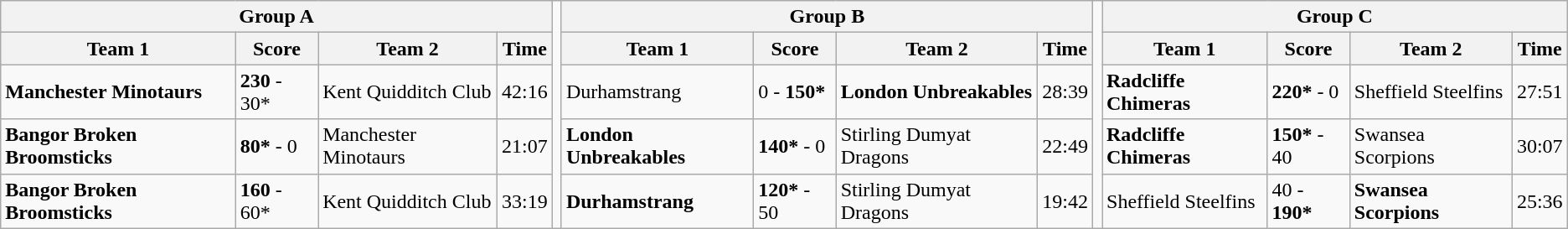<table class="wikitable">
<tr>
<th colspan="4">Group A</th>
<td rowspan="5"></td>
<th colspan="4">Group B</th>
<td rowspan="5"></td>
<th colspan="4">Group C</th>
</tr>
<tr>
<th>Team 1</th>
<th>Score</th>
<th>Team 2</th>
<th>Time</th>
<th>Team 1</th>
<th>Score</th>
<th>Team 2</th>
<th>Time</th>
<th>Team 1</th>
<th>Score</th>
<th>Team 2</th>
<th>Time</th>
</tr>
<tr>
<td><strong>Manchester Minotaurs</strong></td>
<td><strong>230</strong> - 30*</td>
<td>Kent Quidditch Club</td>
<td>42:16</td>
<td>Durhamstrang</td>
<td>0 - <strong>150*</strong></td>
<td><strong>London Unbreakables</strong></td>
<td>28:39</td>
<td><strong>Radcliffe Chimeras</strong></td>
<td><strong>220*</strong> - 0</td>
<td>Sheffield Steelfins</td>
<td>27:51</td>
</tr>
<tr>
<td><strong>Bangor Broken Broomsticks</strong></td>
<td><strong>80*</strong> - 0</td>
<td>Manchester Minotaurs</td>
<td>21:07</td>
<td><strong>London Unbreakables</strong></td>
<td><strong>140*</strong> - 0</td>
<td>Stirling Dumyat Dragons</td>
<td>22:49</td>
<td><strong>Radcliffe Chimeras</strong></td>
<td><strong>150*</strong> - 40</td>
<td>Swansea Scorpions</td>
<td>30:07</td>
</tr>
<tr>
<td><strong>Bangor Broken Broomsticks</strong></td>
<td><strong>160</strong> - 60*</td>
<td>Kent Quidditch Club</td>
<td>33:19</td>
<td><strong>Durhamstrang</strong></td>
<td><strong>120*</strong> - 50</td>
<td>Stirling Dumyat Dragons</td>
<td>19:42</td>
<td>Sheffield Steelfins</td>
<td>40 - <strong>190*</strong></td>
<td><strong>Swansea Scorpions</strong></td>
<td>25:36</td>
</tr>
</table>
